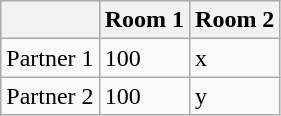<table class="wikitable">
<tr>
<th></th>
<th>Room 1</th>
<th>Room 2</th>
</tr>
<tr>
<td>Partner 1</td>
<td>100</td>
<td>x</td>
</tr>
<tr>
<td>Partner 2</td>
<td>100</td>
<td>y</td>
</tr>
</table>
